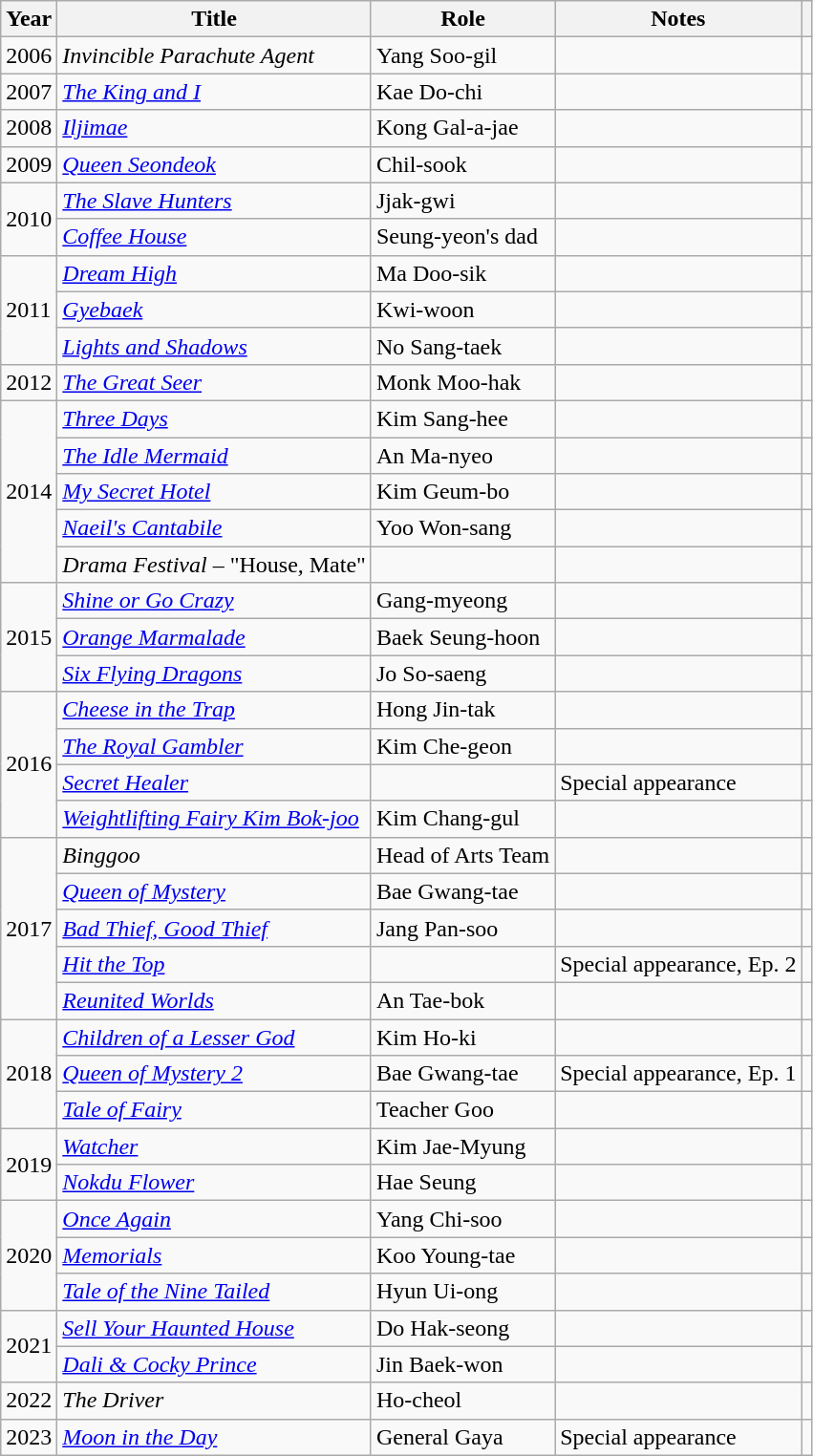<table class="wikitable sortable">
<tr>
<th>Year</th>
<th>Title</th>
<th>Role</th>
<th>Notes</th>
<th></th>
</tr>
<tr>
<td>2006</td>
<td><em>Invincible Parachute Agent</em></td>
<td>Yang Soo-gil</td>
<td></td>
<td></td>
</tr>
<tr>
<td>2007</td>
<td><em><a href='#'>The King and I</a></em></td>
<td>Kae Do-chi</td>
<td></td>
<td></td>
</tr>
<tr>
<td>2008</td>
<td><em><a href='#'>Iljimae</a></em></td>
<td>Kong Gal-a-jae</td>
<td></td>
<td></td>
</tr>
<tr>
<td>2009</td>
<td><em><a href='#'>Queen Seondeok</a></em></td>
<td>Chil-sook</td>
<td></td>
<td></td>
</tr>
<tr>
<td rowspan="2">2010</td>
<td><em><a href='#'>The Slave Hunters</a></em></td>
<td>Jjak-gwi</td>
<td></td>
<td></td>
</tr>
<tr>
<td><em><a href='#'>Coffee House</a></em></td>
<td>Seung-yeon's dad</td>
<td></td>
<td></td>
</tr>
<tr>
<td rowspan="3">2011</td>
<td><em><a href='#'>Dream High</a></em></td>
<td>Ma Doo-sik</td>
<td></td>
<td></td>
</tr>
<tr>
<td><em><a href='#'>Gyebaek</a></em></td>
<td>Kwi-woon</td>
<td></td>
<td></td>
</tr>
<tr>
<td><em><a href='#'>Lights and Shadows</a></em></td>
<td>No Sang-taek</td>
<td></td>
<td></td>
</tr>
<tr>
<td>2012</td>
<td><em><a href='#'>The Great Seer</a></em></td>
<td>Monk Moo-hak</td>
<td></td>
<td></td>
</tr>
<tr>
<td rowspan="5">2014</td>
<td><em><a href='#'>Three Days</a></em></td>
<td>Kim Sang-hee</td>
<td></td>
<td></td>
</tr>
<tr>
<td><em><a href='#'>The Idle Mermaid</a></em></td>
<td>An Ma-nyeo</td>
<td></td>
<td></td>
</tr>
<tr>
<td><em><a href='#'>My Secret Hotel</a></em></td>
<td>Kim Geum-bo</td>
<td></td>
<td></td>
</tr>
<tr>
<td><em><a href='#'>Naeil's Cantabile</a></em></td>
<td>Yoo Won-sang</td>
<td></td>
<td></td>
</tr>
<tr>
<td><em>Drama Festival</em> – "House, Mate"</td>
<td></td>
<td></td>
<td></td>
</tr>
<tr>
<td rowspan="3">2015</td>
<td><em><a href='#'>Shine or Go Crazy</a></em></td>
<td>Gang-myeong</td>
<td></td>
<td></td>
</tr>
<tr>
<td><em><a href='#'>Orange Marmalade</a></em></td>
<td>Baek Seung-hoon</td>
<td></td>
<td></td>
</tr>
<tr>
<td><em><a href='#'>Six Flying Dragons</a></em></td>
<td>Jo So-saeng</td>
<td></td>
<td></td>
</tr>
<tr>
<td rowspan="4">2016</td>
<td><em><a href='#'>Cheese in the Trap</a></em></td>
<td>Hong Jin-tak</td>
<td></td>
<td></td>
</tr>
<tr>
<td><em><a href='#'>The Royal Gambler</a></em></td>
<td>Kim Che-geon</td>
<td></td>
<td></td>
</tr>
<tr>
<td><em><a href='#'>Secret Healer</a></em></td>
<td></td>
<td>Special appearance</td>
<td></td>
</tr>
<tr>
<td><em><a href='#'>Weightlifting Fairy Kim Bok-joo</a></em></td>
<td>Kim Chang-gul</td>
<td></td>
<td></td>
</tr>
<tr>
<td rowspan="5">2017</td>
<td><em>Binggoo</em></td>
<td>Head of Arts Team</td>
<td></td>
<td></td>
</tr>
<tr>
<td><em><a href='#'>Queen of Mystery</a></em></td>
<td>Bae Gwang-tae</td>
<td></td>
<td></td>
</tr>
<tr>
<td><em><a href='#'>Bad Thief, Good Thief</a></em></td>
<td>Jang Pan-soo</td>
<td></td>
<td></td>
</tr>
<tr>
<td><em><a href='#'>Hit the Top</a></em></td>
<td></td>
<td>Special appearance, Ep. 2</td>
<td></td>
</tr>
<tr>
<td><em><a href='#'>Reunited Worlds</a></em></td>
<td>An Tae-bok</td>
<td></td>
<td></td>
</tr>
<tr>
<td rowspan=3>2018</td>
<td><em><a href='#'>Children of a Lesser God</a></em></td>
<td>Kim Ho-ki</td>
<td></td>
<td></td>
</tr>
<tr>
<td><em><a href='#'>Queen of Mystery 2</a></em></td>
<td>Bae Gwang-tae</td>
<td>Special appearance, Ep. 1</td>
<td></td>
</tr>
<tr>
<td><em><a href='#'>Tale of Fairy</a></em></td>
<td>Teacher Goo</td>
<td></td>
<td></td>
</tr>
<tr>
<td rowspan=2>2019</td>
<td><em><a href='#'>Watcher</a></em></td>
<td>Kim Jae-Myung</td>
<td></td>
<td></td>
</tr>
<tr>
<td><em><a href='#'>Nokdu Flower</a></em></td>
<td>Hae Seung</td>
<td></td>
<td></td>
</tr>
<tr>
<td rowspan=3>2020</td>
<td><em><a href='#'>Once Again</a></em></td>
<td>Yang Chi-soo</td>
<td></td>
<td></td>
</tr>
<tr>
<td><em><a href='#'>Memorials</a></em></td>
<td>Koo Young-tae</td>
<td></td>
<td></td>
</tr>
<tr>
<td><em><a href='#'>Tale of the Nine Tailed</a></em></td>
<td>Hyun Ui-ong</td>
<td></td>
<td></td>
</tr>
<tr>
<td rowspan=2>2021</td>
<td><em><a href='#'>Sell Your Haunted House</a></em></td>
<td>Do Hak-seong</td>
<td></td>
<td></td>
</tr>
<tr>
<td><em><a href='#'>Dali & Cocky Prince</a></em></td>
<td>Jin Baek-won</td>
<td></td>
<td></td>
</tr>
<tr>
<td>2022</td>
<td><em>The Driver</em></td>
<td>Ho-cheol</td>
<td></td>
<td></td>
</tr>
<tr>
<td>2023</td>
<td><em><a href='#'>Moon in the Day</a></em></td>
<td>General Gaya</td>
<td>Special appearance</td>
<td></td>
</tr>
</table>
